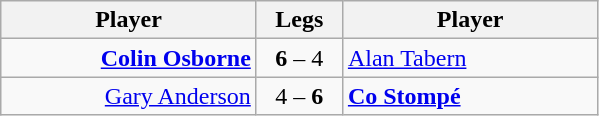<table class=wikitable style="text-align:center">
<tr>
<th width=163>Player</th>
<th width=50>Legs</th>
<th width=163>Player</th>
</tr>
<tr align=left>
<td align=right><strong><a href='#'>Colin Osborne</a></strong> </td>
<td align=center><strong>6</strong> – 4</td>
<td> <a href='#'>Alan Tabern</a></td>
</tr>
<tr align=left>
<td align=right><a href='#'>Gary Anderson</a> </td>
<td align=center>4 – <strong>6</strong></td>
<td> <strong><a href='#'>Co Stompé</a></strong></td>
</tr>
</table>
